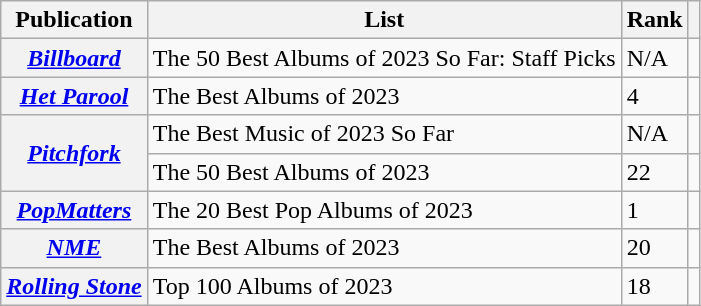<table class="wikitable sortable plainrowheaders">
<tr>
<th scope="col">Publication</th>
<th scope="col">List</th>
<th scope="col">Rank</th>
<th scope="col" class="unsortable"></th>
</tr>
<tr>
<th scope="row"><a href='#'><em>Billboard</em></a></th>
<td>The 50 Best Albums of 2023 So Far: Staff Picks</td>
<td>N/A</td>
<td></td>
</tr>
<tr>
<th scope="row"><em><a href='#'>Het Parool</a></em></th>
<td>The Best Albums of 2023</td>
<td>4</td>
<td></td>
</tr>
<tr>
<th rowspan="2" scope="row"><em><a href='#'>Pitchfork</a></em></th>
<td>The Best Music of 2023 So Far</td>
<td>N/A</td>
<td></td>
</tr>
<tr>
<td>The 50 Best Albums of 2023</td>
<td>22</td>
<td></td>
</tr>
<tr>
<th scope="row"><em><a href='#'>PopMatters</a></em></th>
<td>The 20 Best Pop Albums of 2023</td>
<td>1</td>
<td></td>
</tr>
<tr>
<th scope="row"><em><a href='#'>NME</a></em></th>
<td>The Best Albums of 2023</td>
<td>20</td>
<td></td>
</tr>
<tr>
<th scope="row"><em><a href='#'>Rolling Stone</a></em></th>
<td>Top 100 Albums of 2023</td>
<td>18</td>
<td></td>
</tr>
</table>
